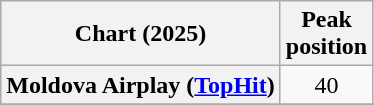<table class="wikitable plainrowheaders" style="text-align:center">
<tr>
<th scope="col">Chart (2025)</th>
<th scope="col">Peak<br>position</th>
</tr>
<tr>
<th scope="row">Moldova Airplay (<a href='#'>TopHit</a>)</th>
<td>40</td>
</tr>
<tr>
</tr>
</table>
